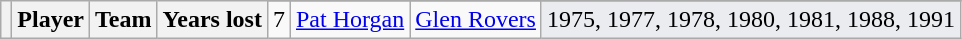<table class="wikitable plainrowheaders sortable">
<tr>
<th scope=col rowspan=2></th>
<th scope=col rowspan=2>Player</th>
<th scope=col rowspan=2>Team</th>
<th scope=col rowspan=2>Years lost</th>
</tr>
<tr>
<td align="center">7</td>
<td data-sort-value="Ring"><a href='#'>Pat Horgan</a></td>
<td> <a href='#'>Glen Rovers</a></td>
<td align="left" bgcolor="#eaecf0">1975, 1977, 1978, 1980, 1981, 1988, 1991</td>
</tr>
</table>
